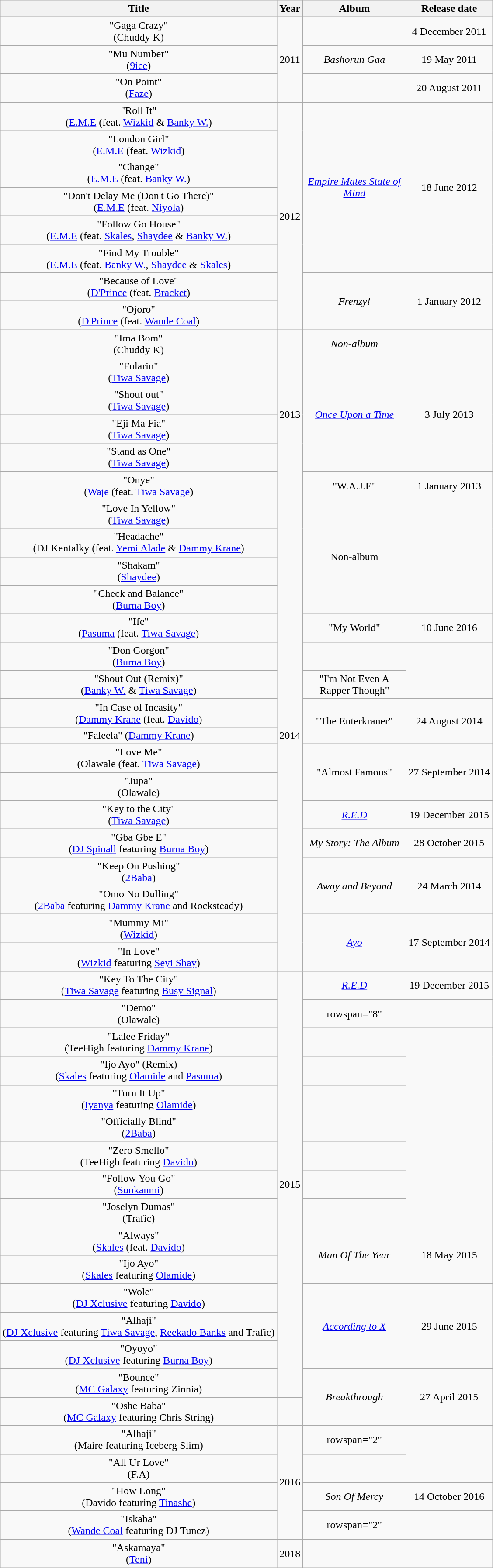<table class="wikitable plainrowheaders" style="text-align:center;" border="1">
<tr>
<th>Title</th>
<th>Year</th>
<th width="150">Album</th>
<th>Release date</th>
</tr>
<tr>
<td>"Gaga Crazy" <br><span>(Chuddy K)</span></td>
<td rowspan="3">2011</td>
<td></td>
<td>4 December 2011</td>
</tr>
<tr>
<td>"Mu Number" <br><span>(<a href='#'>9ice</a>)</span></td>
<td><em>Bashorun Gaa</em></td>
<td>19 May 2011</td>
</tr>
<tr>
<td>"On Point" <br><span>(<a href='#'>Faze</a>)</span></td>
<td></td>
<td>20 August 2011</td>
</tr>
<tr>
<td>"Roll It" <br><span>(<a href='#'>E.M.E</a> (feat. <a href='#'>Wizkid</a> & <a href='#'>Banky W.</a>)</span></td>
<td rowspan="8">2012</td>
<td rowspan="6"><em><a href='#'>Empire Mates State of Mind</a></em></td>
<td rowspan="6">18 June 2012</td>
</tr>
<tr>
<td>"London Girl" <br><span>(<a href='#'>E.M.E</a> (feat. <a href='#'>Wizkid</a>)</span></td>
</tr>
<tr>
<td>"Change" <br><span>(<a href='#'>E.M.E</a> (feat. <a href='#'>Banky W.</a>)</span></td>
</tr>
<tr>
<td>"Don't Delay Me (Don't Go There)" <br><span>(<a href='#'>E.M.E</a> (feat. <a href='#'>Niyola</a>)</span></td>
</tr>
<tr>
<td>"Follow Go House" <br><span>(<a href='#'>E.M.E</a> (feat. <a href='#'>Skales</a>, <a href='#'>Shaydee</a> & <a href='#'>Banky W.</a>)</span></td>
</tr>
<tr>
<td>"Find My Trouble" <br><span>(<a href='#'>E.M.E</a> (feat. <a href='#'>Banky W.</a>, <a href='#'>Shaydee</a> & <a href='#'>Skales</a>)</span></td>
</tr>
<tr>
<td>"Because of Love" <br><span>(<a href='#'>D'Prince</a> (feat. <a href='#'>Bracket</a>)</span></td>
<td rowspan="2"><em>Frenzy!</em></td>
<td rowspan="2">1 January 2012</td>
</tr>
<tr>
<td>"Ojoro" <br><span>(<a href='#'>D'Prince</a> (feat. <a href='#'>Wande Coal</a>)</span></td>
</tr>
<tr>
<td>"Ima Bom" <br><span>(Chuddy K)</span></td>
<td rowspan="6">2013</td>
<td><em>Non-album</em></td>
<td></td>
</tr>
<tr>
<td>"Folarin" <br><span>(<a href='#'>Tiwa Savage</a>)</span></td>
<td rowspan="4"><em><a href='#'>Once Upon a Time</a></em></td>
<td rowspan="4">3 July 2013</td>
</tr>
<tr>
<td>"Shout out" <br><span>(<a href='#'>Tiwa Savage</a>)</span></td>
</tr>
<tr>
<td>"Eji Ma Fia" <br><span>(<a href='#'>Tiwa Savage</a>)</span></td>
</tr>
<tr>
<td>"Stand as One" <br><span>(<a href='#'>Tiwa Savage</a>)</span></td>
</tr>
<tr>
<td>"Onye" <br><span>(<a href='#'>Waje</a> (feat. <a href='#'>Tiwa Savage</a>)</span></td>
<td>"W.A.J.E"</td>
<td>1 January 2013</td>
</tr>
<tr>
<td>"Love In Yellow" <br><span>(<a href='#'>Tiwa Savage</a>)</span></td>
<td rowspan="17">2014</td>
<td rowspan="4">Non-album</td>
<td rowspan="4"></td>
</tr>
<tr>
<td>"Headache" <br><span>(DJ Kentalky (feat. <a href='#'>Yemi Alade</a> & <a href='#'>Dammy Krane</a>)</span></td>
</tr>
<tr>
<td>"Shakam" <br><span>(<a href='#'>Shaydee</a>)</span></td>
</tr>
<tr>
<td>"Check and Balance" <br><span>(<a href='#'>Burna Boy</a>)</span></td>
</tr>
<tr>
<td>"Ife" <br><span>(<a href='#'>Pasuma</a> (feat. <a href='#'>Tiwa Savage</a>)</span></td>
<td>"My World"</td>
<td>10 June 2016</td>
</tr>
<tr>
<td>"Don Gorgon" <br><span>(<a href='#'>Burna Boy</a>)</span></td>
<td></td>
<td rowspan="2"></td>
</tr>
<tr>
<td>"Shout Out (Remix)" <br><span>(<a href='#'>Banky W.</a> & <a href='#'>Tiwa Savage</a>)</span></td>
<td>"I'm Not Even A Rapper Though"</td>
</tr>
<tr>
<td>"In Case of Incasity" <br><span>(<a href='#'>Dammy Krane</a> (feat. <a href='#'>Davido</a>)</span></td>
<td rowspan="2">"The Enterkraner"</td>
<td rowspan="2">24 August 2014</td>
</tr>
<tr>
<td>"Faleela" (<a href='#'>Dammy Krane</a>)</td>
</tr>
<tr>
<td>"Love Me" <br><span>(Olawale (feat. <a href='#'>Tiwa Savage</a>)</span></td>
<td rowspan="2">"Almost Famous"</td>
<td rowspan="2">27 September 2014</td>
</tr>
<tr>
<td>"Jupa" <br><span>(Olawale)</span></td>
</tr>
<tr>
<td>"Key to the City" <br><span>(<a href='#'>Tiwa Savage</a>)</span></td>
<td><em><a href='#'>R.E.D</a></em></td>
<td>19 December 2015</td>
</tr>
<tr>
<td>"Gba Gbe E" <br><span>(<a href='#'>DJ Spinall</a> featuring <a href='#'>Burna Boy</a>)</span></td>
<td><em>My Story: The Album</em></td>
<td>28 October 2015</td>
</tr>
<tr>
<td>"Keep On Pushing" <br><span>(<a href='#'>2Baba</a>)</span></td>
<td rowspan="2"><em>Away and Beyond</em></td>
<td rowspan="2">24 March 2014</td>
</tr>
<tr>
<td>"Omo No Dulling" <br><span>(<a href='#'>2Baba</a> featuring <a href='#'>Dammy Krane</a> and Rocksteady)</span></td>
</tr>
<tr>
<td>"Mummy Mi" <br><span>(<a href='#'>Wizkid</a>)</span></td>
<td rowspan="2"><em><a href='#'>Ayo</a></em></td>
<td rowspan="2">17 September 2014</td>
</tr>
<tr>
<td>"In Love" <br><span>(<a href='#'>Wizkid</a> featuring <a href='#'>Seyi Shay</a>)</span></td>
</tr>
<tr>
<td>"Key To The City" <br><span>(<a href='#'>Tiwa Savage</a> featuring <a href='#'>Busy Signal</a>)</span></td>
<td rowspan="16">2015</td>
<td><em><a href='#'>R.E.D</a></em></td>
<td>19 December 2015</td>
</tr>
<tr>
<td>"Demo" <br><span>(Olawale)</span></td>
<td>rowspan="8" </td>
<td></td>
</tr>
<tr>
<td>"Lalee Friday" <br><span>(TeeHigh featuring <a href='#'>Dammy Krane</a>)</span></td>
<td></td>
</tr>
<tr>
<td>"Ijo Ayo" (Remix) <br><span>(<a href='#'>Skales</a> featuring <a href='#'>Olamide</a> and <a href='#'>Pasuma</a>)</span></td>
<td></td>
</tr>
<tr>
<td>"Turn It Up" <br><span>(<a href='#'>Iyanya</a> featuring <a href='#'>Olamide</a>)</span></td>
<td></td>
</tr>
<tr>
<td>"Officially Blind" <br><span>(<a href='#'>2Baba</a>)</span></td>
<td></td>
</tr>
<tr>
<td>"Zero Smello" <br><span>(TeeHigh featuring <a href='#'>Davido</a>)</span></td>
<td></td>
</tr>
<tr>
<td>"Follow You Go" <br><span>(<a href='#'>Sunkanmi</a>)</span></td>
<td></td>
</tr>
<tr>
<td>"Joselyn Dumas" <br><span>(Trafic)</span></td>
<td></td>
</tr>
<tr>
<td>"Always" <br><span>(<a href='#'>Skales</a> (feat. <a href='#'>Davido</a>)</span></td>
<td rowspan="2"><em>Man Of The Year</em></td>
<td rowspan="2">18 May 2015</td>
</tr>
<tr>
<td>"Ijo Ayo" <br><span>(<a href='#'>Skales</a> featuring <a href='#'>Olamide</a>)</span></td>
</tr>
<tr>
<td>"Wole" <br><span>(<a href='#'>DJ Xclusive</a> featuring <a href='#'>Davido</a>)</span></td>
<td rowspan="3"><em><a href='#'>According to X</a></em></td>
<td rowspan="3">29 June 2015</td>
</tr>
<tr>
<td>"Alhaji" <br><span>(<a href='#'>DJ Xclusive</a> featuring <a href='#'>Tiwa Savage</a>, <a href='#'>Reekado Banks</a> and Trafic)</span></td>
</tr>
<tr>
<td>"Oyoyo" <br><span>(<a href='#'>DJ Xclusive</a> featuring <a href='#'>Burna Boy</a>)</span></td>
</tr>
<tr>
</tr>
<tr>
<td>"Bounce" <br><span>(<a href='#'>MC Galaxy</a> featuring Zinnia)</span></td>
<td rowspan="2"><em>Breakthrough</em></td>
<td rowspan="2">27 April 2015</td>
</tr>
<tr>
<td>"Oshe Baba" <br><span>(<a href='#'>MC Galaxy</a> featuring Chris String)</span></td>
</tr>
<tr>
<td>"Alhaji" <br><span>(Maire featuring Iceberg Slim)</span></td>
<td rowspan="4">2016</td>
<td>rowspan="2" </td>
<td rowspan="2"></td>
</tr>
<tr>
<td>"All Ur Love" <br><span>(F.A)</span></td>
</tr>
<tr>
<td>"How Long" <br><span>(Davido featuring <a href='#'>Tinashe</a>)</span></td>
<td><em>Son Of Mercy</em></td>
<td>14 October 2016</td>
</tr>
<tr>
<td>"Iskaba" <br><span>(<a href='#'>Wande Coal</a> featuring DJ Tunez)</span></td>
<td>rowspan="2" </td>
<td></td>
</tr>
<tr>
<td>"Askamaya" <br><span>(<a href='#'>Teni</a>)</span></td>
<td>2018</td>
<td></td>
</tr>
</table>
